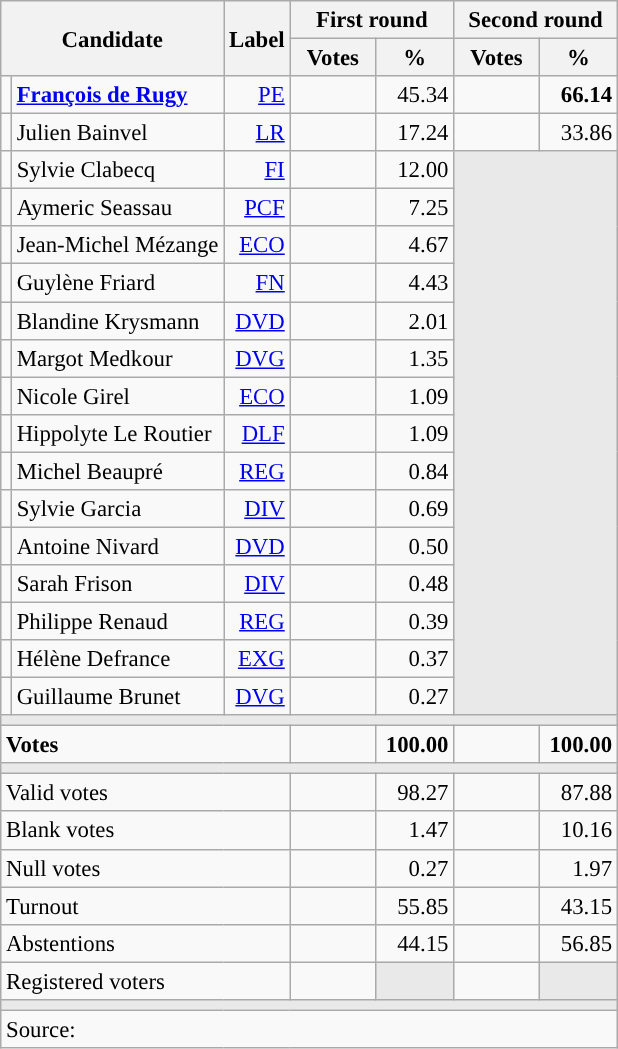<table class="wikitable" style="text-align:right;font-size:95%;">
<tr>
<th rowspan="2" colspan="2">Candidate</th>
<th rowspan="2">Label</th>
<th colspan="2">First round</th>
<th colspan="2">Second round</th>
</tr>
<tr>
<th style="width:50px;">Votes</th>
<th style="width:45px;">%</th>
<th style="width:50px;">Votes</th>
<th style="width:45px;">%</th>
</tr>
<tr>
<td style="color:inherit;background:"></td>
<td style="text-align:left;"><strong><a href='#'>François de Rugy</a></strong></td>
<td><a href='#'>PE</a></td>
<td></td>
<td>45.34</td>
<td><strong></strong></td>
<td><strong>66.14</strong></td>
</tr>
<tr>
<td style="color:inherit;background:"></td>
<td style="text-align:left;">Julien Bainvel</td>
<td><a href='#'>LR</a></td>
<td></td>
<td>17.24</td>
<td></td>
<td>33.86</td>
</tr>
<tr>
<td style="color:inherit;background:"></td>
<td style="text-align:left;">Sylvie Clabecq</td>
<td><a href='#'>FI</a></td>
<td></td>
<td>12.00</td>
<td colspan="2" rowspan="15" style="background:#E9E9E9;"></td>
</tr>
<tr>
<td style="color:inherit;background:"></td>
<td style="text-align:left;">Aymeric Seassau</td>
<td><a href='#'>PCF</a></td>
<td></td>
<td>7.25</td>
</tr>
<tr>
<td style="color:inherit;background:"></td>
<td style="text-align:left;">Jean-Michel Mézange</td>
<td><a href='#'>ECO</a></td>
<td></td>
<td>4.67</td>
</tr>
<tr>
<td style="color:inherit;background:"></td>
<td style="text-align:left;">Guylène Friard</td>
<td><a href='#'>FN</a></td>
<td></td>
<td>4.43</td>
</tr>
<tr>
<td style="color:inherit;background:"></td>
<td style="text-align:left;">Blandine Krysmann</td>
<td><a href='#'>DVD</a></td>
<td></td>
<td>2.01</td>
</tr>
<tr>
<td style="color:inherit;background:"></td>
<td style="text-align:left;">Margot Medkour</td>
<td><a href='#'>DVG</a></td>
<td></td>
<td>1.35</td>
</tr>
<tr>
<td style="color:inherit;background:"></td>
<td style="text-align:left;">Nicole Girel</td>
<td><a href='#'>ECO</a></td>
<td></td>
<td>1.09</td>
</tr>
<tr>
<td style="color:inherit;background:"></td>
<td style="text-align:left;">Hippolyte Le Routier</td>
<td><a href='#'>DLF</a></td>
<td></td>
<td>1.09</td>
</tr>
<tr>
<td style="color:inherit;background:"></td>
<td style="text-align:left;">Michel Beaupré</td>
<td><a href='#'>REG</a></td>
<td></td>
<td>0.84</td>
</tr>
<tr>
<td style="color:inherit;background:"></td>
<td style="text-align:left;">Sylvie Garcia</td>
<td><a href='#'>DIV</a></td>
<td></td>
<td>0.69</td>
</tr>
<tr>
<td style="color:inherit;background:"></td>
<td style="text-align:left;">Antoine Nivard</td>
<td><a href='#'>DVD</a></td>
<td></td>
<td>0.50</td>
</tr>
<tr>
<td style="color:inherit;background:"></td>
<td style="text-align:left;">Sarah Frison</td>
<td><a href='#'>DIV</a></td>
<td></td>
<td>0.48</td>
</tr>
<tr>
<td style="color:inherit;background:"></td>
<td style="text-align:left;">Philippe Renaud</td>
<td><a href='#'>REG</a></td>
<td></td>
<td>0.39</td>
</tr>
<tr>
<td style="color:inherit;background:"></td>
<td style="text-align:left;">Hélène Defrance</td>
<td><a href='#'>EXG</a></td>
<td></td>
<td>0.37</td>
</tr>
<tr>
<td style="color:inherit;background:"></td>
<td style="text-align:left;">Guillaume Brunet</td>
<td><a href='#'>DVG</a></td>
<td></td>
<td>0.27</td>
</tr>
<tr>
<td colspan="7" style="background:#E9E9E9;"></td>
</tr>
<tr style="font-weight:bold;">
<td colspan="3" style="text-align:left;">Votes</td>
<td></td>
<td>100.00</td>
<td></td>
<td>100.00</td>
</tr>
<tr>
<td colspan="7" style="background:#E9E9E9;"></td>
</tr>
<tr>
<td colspan="3" style="text-align:left;">Valid votes</td>
<td></td>
<td>98.27</td>
<td></td>
<td>87.88</td>
</tr>
<tr>
<td colspan="3" style="text-align:left;">Blank votes</td>
<td></td>
<td>1.47</td>
<td></td>
<td>10.16</td>
</tr>
<tr>
<td colspan="3" style="text-align:left;">Null votes</td>
<td></td>
<td>0.27</td>
<td></td>
<td>1.97</td>
</tr>
<tr>
<td colspan="3" style="text-align:left;">Turnout</td>
<td></td>
<td>55.85</td>
<td></td>
<td>43.15</td>
</tr>
<tr>
<td colspan="3" style="text-align:left;">Abstentions</td>
<td></td>
<td>44.15</td>
<td></td>
<td>56.85</td>
</tr>
<tr>
<td colspan="3" style="text-align:left;">Registered voters</td>
<td></td>
<td style="color:inherit;background:#E9E9E9;"></td>
<td></td>
<td style="color:inherit;background:#E9E9E9;"></td>
</tr>
<tr>
<td colspan="7" style="background:#E9E9E9;"></td>
</tr>
<tr>
<td colspan="7" style="text-align:left;">Source: </td>
</tr>
</table>
